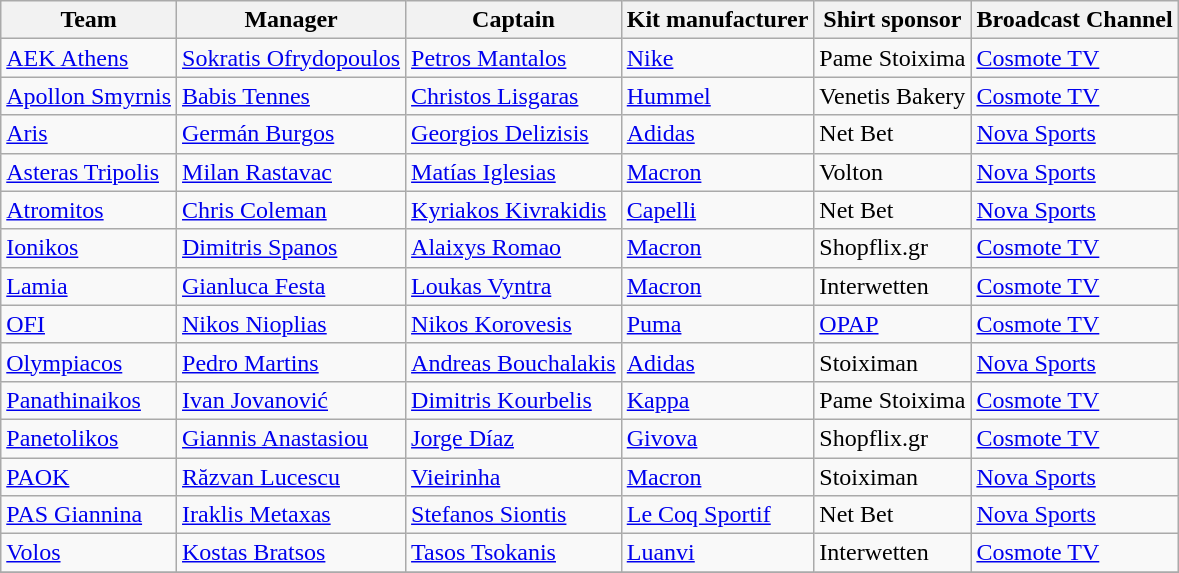<table class="wikitable sortable">
<tr>
<th>Team</th>
<th>Manager</th>
<th>Captain</th>
<th>Kit manufacturer</th>
<th>Shirt sponsor</th>
<th>Broadcast Channel</th>
</tr>
<tr>
<td><a href='#'>AEK Athens</a></td>
<td> <a href='#'>Sokratis Ofrydopoulos</a></td>
<td> <a href='#'>Petros Mantalos</a></td>
<td><a href='#'>Nike</a></td>
<td>Pame Stoixima</td>
<td><a href='#'>Cosmote TV</a></td>
</tr>
<tr>
<td><a href='#'>Apollon Smyrnis</a></td>
<td> <a href='#'>Babis Tennes</a></td>
<td> <a href='#'>Christos Lisgaras</a></td>
<td><a href='#'>Hummel</a></td>
<td>Venetis Bakery</td>
<td><a href='#'>Cosmote TV</a></td>
</tr>
<tr>
<td><a href='#'>Aris</a></td>
<td> <a href='#'>Germán Burgos</a></td>
<td> <a href='#'>Georgios Delizisis</a></td>
<td><a href='#'>Adidas</a></td>
<td>Net Bet</td>
<td><a href='#'>Nova Sports</a></td>
</tr>
<tr>
<td><a href='#'>Asteras Tripolis</a></td>
<td> <a href='#'>Milan Rastavac</a></td>
<td> <a href='#'>Matías Iglesias</a></td>
<td><a href='#'>Macron</a></td>
<td>Volton</td>
<td><a href='#'>Nova Sports</a></td>
</tr>
<tr>
<td><a href='#'>Atromitos</a></td>
<td> <a href='#'>Chris Coleman</a></td>
<td> <a href='#'>Kyriakos Kivrakidis</a></td>
<td><a href='#'>Capelli</a></td>
<td>Net Bet</td>
<td><a href='#'>Nova Sports</a></td>
</tr>
<tr>
<td><a href='#'>Ionikos</a></td>
<td> <a href='#'>Dimitris Spanos</a></td>
<td> <a href='#'>Alaixys Romao</a></td>
<td><a href='#'>Macron</a></td>
<td>Shopflix.gr</td>
<td><a href='#'>Cosmote TV</a></td>
</tr>
<tr>
<td><a href='#'>Lamia</a></td>
<td> <a href='#'>Gianluca Festa</a></td>
<td> <a href='#'>Loukas Vyntra</a></td>
<td><a href='#'>Macron</a></td>
<td>Interwetten</td>
<td><a href='#'>Cosmote TV</a></td>
</tr>
<tr>
<td><a href='#'>OFI</a></td>
<td> <a href='#'>Nikos Nioplias</a></td>
<td> <a href='#'>Nikos Korovesis</a></td>
<td><a href='#'>Puma</a></td>
<td><a href='#'>OPAP</a></td>
<td><a href='#'>Cosmote TV</a></td>
</tr>
<tr>
<td><a href='#'>Olympiacos</a></td>
<td> <a href='#'>Pedro Martins</a></td>
<td> <a href='#'>Andreas Bouchalakis</a></td>
<td><a href='#'>Adidas</a></td>
<td>Stoiximan</td>
<td><a href='#'>Nova Sports</a></td>
</tr>
<tr>
<td><a href='#'>Panathinaikos</a></td>
<td> <a href='#'>Ivan Jovanović</a></td>
<td> <a href='#'>Dimitris Kourbelis</a></td>
<td><a href='#'>Kappa</a></td>
<td>Pame Stoixima</td>
<td><a href='#'>Cosmote TV</a></td>
</tr>
<tr>
<td><a href='#'>Panetolikos</a></td>
<td> <a href='#'>Giannis Anastasiou</a></td>
<td> <a href='#'>Jorge Díaz</a></td>
<td><a href='#'>Givova</a></td>
<td>Shopflix.gr</td>
<td><a href='#'>Cosmote TV</a></td>
</tr>
<tr>
<td><a href='#'>PAOK</a></td>
<td> <a href='#'>Răzvan Lucescu</a></td>
<td> <a href='#'>Vieirinha</a></td>
<td><a href='#'>Macron</a></td>
<td>Stoiximan</td>
<td><a href='#'>Nova Sports</a></td>
</tr>
<tr>
<td><a href='#'>PAS Giannina</a></td>
<td> <a href='#'>Iraklis Metaxas</a></td>
<td> <a href='#'>Stefanos Siontis</a></td>
<td><a href='#'>Le Coq Sportif</a></td>
<td>Net Bet</td>
<td><a href='#'>Nova Sports</a></td>
</tr>
<tr>
<td><a href='#'>Volos</a></td>
<td> <a href='#'>Kostas Bratsos</a></td>
<td> <a href='#'>Tasos Tsokanis</a></td>
<td><a href='#'>Luanvi</a></td>
<td>Interwetten</td>
<td><a href='#'>Cosmote TV</a></td>
</tr>
<tr>
</tr>
</table>
